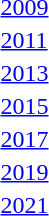<table>
<tr>
<td><a href='#'>2009</a></td>
<td></td>
<td></td>
<td></td>
</tr>
<tr>
<td><a href='#'>2011</a></td>
<td></td>
<td></td>
<td></td>
</tr>
<tr>
<td><a href='#'>2013</a></td>
<td></td>
<td></td>
<td></td>
</tr>
<tr>
<td><a href='#'>2015</a></td>
<td></td>
<td></td>
<td></td>
</tr>
<tr>
<td><a href='#'>2017</a></td>
<td></td>
<td></td>
<td></td>
</tr>
<tr>
<td><a href='#'>2019</a></td>
<td></td>
<td></td>
<td></td>
</tr>
<tr>
<td><a href='#'>2021</a></td>
<td></td>
<td></td>
<td></td>
</tr>
</table>
